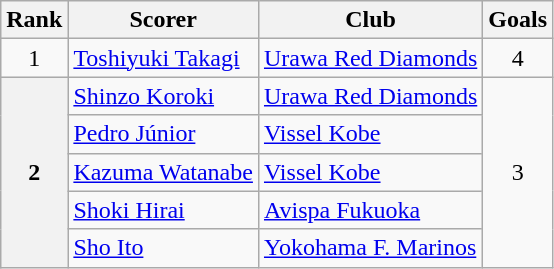<table class="wikitable">
<tr>
<th>Rank</th>
<th>Scorer</th>
<th>Club</th>
<th>Goals</th>
</tr>
<tr>
<td style="text-align:center;">1</td>
<td> <a href='#'>Toshiyuki Takagi</a></td>
<td><a href='#'>Urawa Red Diamonds</a></td>
<td style="text-align:center;">4</td>
</tr>
<tr>
<th rowspan="5">2</th>
<td> <a href='#'>Shinzo Koroki</a></td>
<td><a href='#'>Urawa Red Diamonds</a></td>
<td rowspan="5" style="text-align:center;">3</td>
</tr>
<tr>
<td> <a href='#'>Pedro Júnior</a></td>
<td><a href='#'>Vissel Kobe</a></td>
</tr>
<tr>
<td> <a href='#'>Kazuma Watanabe</a></td>
<td><a href='#'>Vissel Kobe</a></td>
</tr>
<tr>
<td> <a href='#'>Shoki Hirai</a></td>
<td><a href='#'>Avispa Fukuoka</a></td>
</tr>
<tr>
<td> <a href='#'>Sho Ito</a></td>
<td><a href='#'>Yokohama F. Marinos</a></td>
</tr>
</table>
